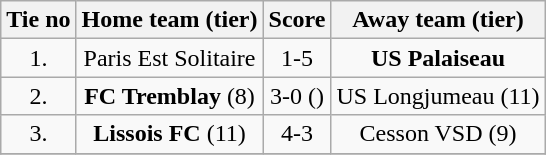<table class="wikitable" style="text-align: center">
<tr>
<th>Tie no</th>
<th>Home team (tier)</th>
<th>Score</th>
<th>Away team (tier)</th>
</tr>
<tr>
<td>1.</td>
<td>Paris Est Solitaire</td>
<td>1-5</td>
<td><strong>US Palaiseau</strong></td>
</tr>
<tr>
<td>2.</td>
<td><strong>FC Tremblay</strong> (8)</td>
<td>3-0 () </td>
<td>US Longjumeau (11)</td>
</tr>
<tr>
<td>3.</td>
<td><strong>Lissois FC</strong> (11)</td>
<td>4-3</td>
<td>Cesson VSD (9)</td>
</tr>
<tr>
</tr>
</table>
